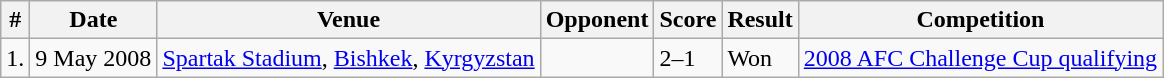<table class="wikitable">
<tr>
<th>#</th>
<th>Date</th>
<th>Venue</th>
<th>Opponent</th>
<th>Score</th>
<th>Result</th>
<th>Competition</th>
</tr>
<tr>
<td>1.</td>
<td>9 May 2008</td>
<td><a href='#'>Spartak Stadium</a>, <a href='#'>Bishkek</a>, <a href='#'>Kyrgyzstan</a></td>
<td></td>
<td>2–1</td>
<td>Won</td>
<td><a href='#'>2008 AFC Challenge Cup qualifying</a></td>
</tr>
</table>
